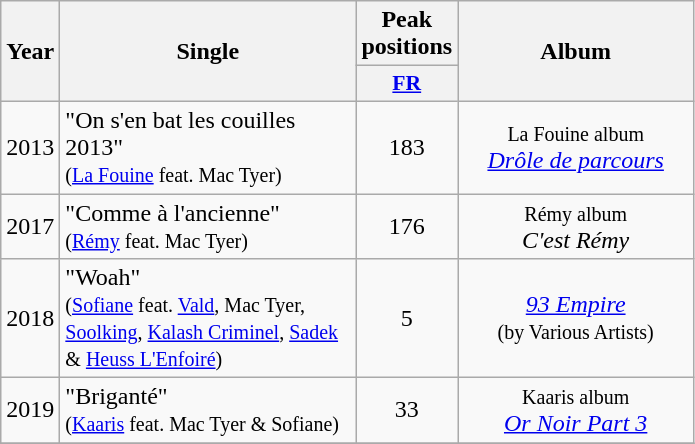<table class="wikitable">
<tr>
<th align="center" rowspan="2" width="10">Year</th>
<th align="center" rowspan="2" width="190">Single</th>
<th align="center" colspan="1" width="20">Peak positions</th>
<th align="center" rowspan="2" width="150">Album</th>
</tr>
<tr>
<th scope="col" style="width:3em;font-size:90%;"><a href='#'>FR</a><br></th>
</tr>
<tr>
<td style="text-align:center;">2013</td>
<td>"On s'en bat les couilles 2013" <br><small>(<a href='#'>La Fouine</a> feat. Mac Tyer)</small></td>
<td style="text-align:center;">183</td>
<td style="text-align:center;"><small>La Fouine album</small><br><em><a href='#'>Drôle de parcours</a></em></td>
</tr>
<tr>
<td style="text-align:center;">2017</td>
<td>"Comme à l'ancienne" <br><small>(<a href='#'>Rémy</a> feat. Mac Tyer)</small></td>
<td style="text-align:center;">176</td>
<td style="text-align:center;"><small>Rémy album</small><br><em>C'est Rémy</em></td>
</tr>
<tr>
<td style="text-align:center;">2018</td>
<td>"Woah" <br><small>(<a href='#'>Sofiane</a> feat. <a href='#'>Vald</a>, Mac Tyer, <a href='#'>Soolking</a>, <a href='#'>Kalash Criminel</a>, <a href='#'>Sadek</a> & <a href='#'>Heuss L'Enfoiré</a>)</small></td>
<td style="text-align:center;">5</td>
<td style="text-align:center;"><em><a href='#'>93 Empire</a></em><br><small>(by Various Artists)</small></td>
</tr>
<tr>
<td style="text-align:center;">2019</td>
<td>"Briganté" <br><small>(<a href='#'>Kaaris</a> feat. Mac Tyer & Sofiane)</small></td>
<td style="text-align:center;">33</td>
<td style="text-align:center;"><small>Kaaris album</small><br><em><a href='#'>Or Noir Part 3</a></em></td>
</tr>
<tr>
</tr>
</table>
